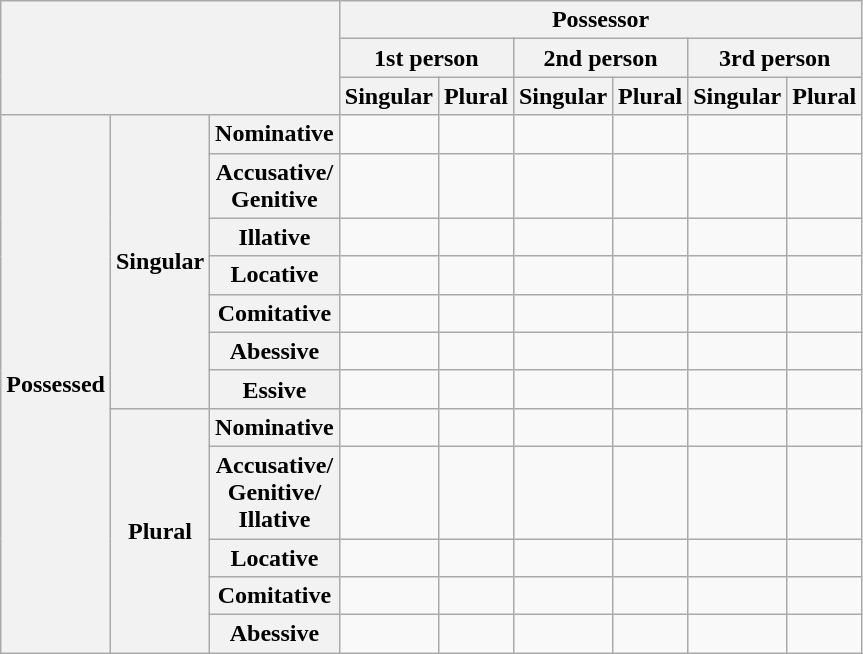<table class="wikitable">
<tr>
<th rowspan="3" colspan="3"></th>
<th colspan="6">Possessor</th>
</tr>
<tr>
<th colspan="2">1st person</th>
<th colspan="2">2nd person</th>
<th colspan="2">3rd person</th>
</tr>
<tr>
<th>Singular</th>
<th>Plural</th>
<th>Singular</th>
<th>Plural</th>
<th>Singular</th>
<th>Plural</th>
</tr>
<tr>
<th rowspan="12">Possessed</th>
<th rowspan="7">Singular</th>
<th>Nominative</th>
<td></td>
<td></td>
<td></td>
<td></td>
<td></td>
<td></td>
</tr>
<tr>
<th>Accusative/<br>Genitive</th>
<td></td>
<td></td>
<td></td>
<td></td>
<td></td>
<td></td>
</tr>
<tr>
<th>Illative</th>
<td></td>
<td></td>
<td></td>
<td></td>
<td></td>
<td></td>
</tr>
<tr>
<th>Locative</th>
<td></td>
<td></td>
<td></td>
<td></td>
<td></td>
<td></td>
</tr>
<tr>
<th>Comitative</th>
<td></td>
<td></td>
<td></td>
<td></td>
<td></td>
<td></td>
</tr>
<tr>
<th>Abessive</th>
<td></td>
<td></td>
<td></td>
<td></td>
<td></td>
<td></td>
</tr>
<tr>
<th>Essive</th>
<td></td>
<td></td>
<td></td>
<td></td>
<td></td>
<td></td>
</tr>
<tr>
<th rowspan="5">Plural</th>
<th>Nominative</th>
<td></td>
<td></td>
<td></td>
<td></td>
<td></td>
<td></td>
</tr>
<tr>
<th>Accusative/<br>Genitive/<br>Illative</th>
<td></td>
<td></td>
<td></td>
<td></td>
<td></td>
<td></td>
</tr>
<tr>
<th>Locative</th>
<td></td>
<td></td>
<td></td>
<td></td>
<td></td>
<td></td>
</tr>
<tr>
<th>Comitative</th>
<td></td>
<td></td>
<td></td>
<td></td>
<td></td>
<td></td>
</tr>
<tr>
<th>Abessive</th>
<td></td>
<td></td>
<td></td>
<td></td>
<td></td>
<td></td>
</tr>
</table>
